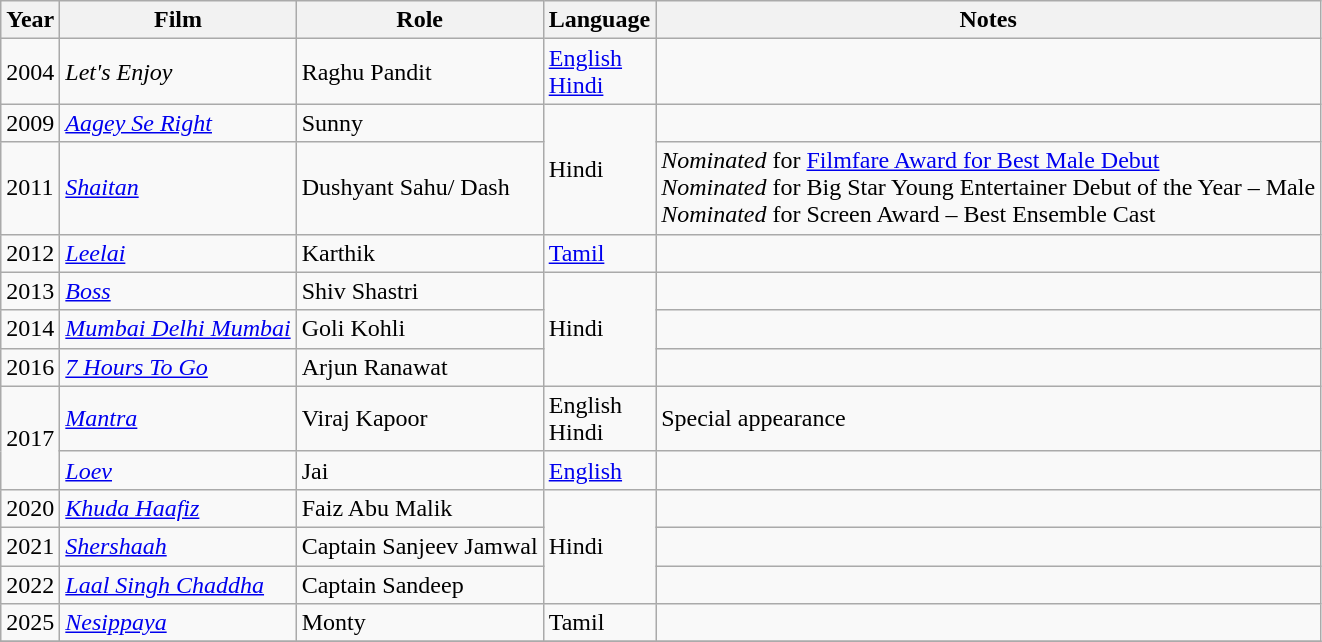<table class="wikitable sortable">
<tr>
<th>Year</th>
<th>Film</th>
<th>Role</th>
<th>Language</th>
<th>Notes</th>
</tr>
<tr>
<td>2004</td>
<td><em>Let's Enjoy</em></td>
<td>Raghu Pandit</td>
<td><a href='#'>English</a><br><a href='#'>Hindi</a></td>
<td></td>
</tr>
<tr>
<td>2009</td>
<td><em><a href='#'>Aagey Se Right</a></em></td>
<td>Sunny</td>
<td rowspan="2">Hindi</td>
<td></td>
</tr>
<tr>
<td>2011</td>
<td><em><a href='#'>Shaitan</a></em></td>
<td>Dushyant Sahu/ Dash</td>
<td><em>Nominated</em> for <a href='#'>Filmfare Award for Best Male Debut</a><br><em>Nominated</em> for Big Star Young Entertainer Debut of the Year – Male<br><em>Nominated</em> for Screen Award – Best Ensemble Cast</td>
</tr>
<tr>
<td>2012</td>
<td><em><a href='#'>Leelai</a></em></td>
<td>Karthik</td>
<td><a href='#'>Tamil</a></td>
<td></td>
</tr>
<tr>
<td>2013</td>
<td><em><a href='#'>Boss</a></em></td>
<td>Shiv Shastri</td>
<td rowspan="3">Hindi</td>
<td></td>
</tr>
<tr>
<td>2014</td>
<td><em><a href='#'>Mumbai Delhi Mumbai</a></em></td>
<td>Goli Kohli</td>
<td></td>
</tr>
<tr>
<td>2016</td>
<td><em><a href='#'>7 Hours To Go</a></em></td>
<td>Arjun Ranawat</td>
<td></td>
</tr>
<tr>
<td rowspan="2">2017</td>
<td><em><a href='#'>Mantra</a></em></td>
<td>Viraj Kapoor</td>
<td>English<br>Hindi</td>
<td>Special appearance</td>
</tr>
<tr>
<td><em><a href='#'>Loev</a></em></td>
<td>Jai</td>
<td><a href='#'>English</a></td>
<td></td>
</tr>
<tr>
<td>2020</td>
<td><em><a href='#'>Khuda Haafiz</a></em></td>
<td>Faiz Abu Malik</td>
<td rowspan="3">Hindi</td>
<td></td>
</tr>
<tr>
<td>2021</td>
<td><em><a href='#'>Shershaah</a></em></td>
<td>Captain Sanjeev Jamwal</td>
<td></td>
</tr>
<tr>
<td>2022</td>
<td><em><a href='#'>Laal Singh Chaddha</a></em></td>
<td>Captain Sandeep</td>
<td></td>
</tr>
<tr>
<td>2025</td>
<td><em><a href='#'>Nesippaya</a></em></td>
<td>Monty</td>
<td>Tamil</td>
<td></td>
</tr>
<tr>
</tr>
</table>
